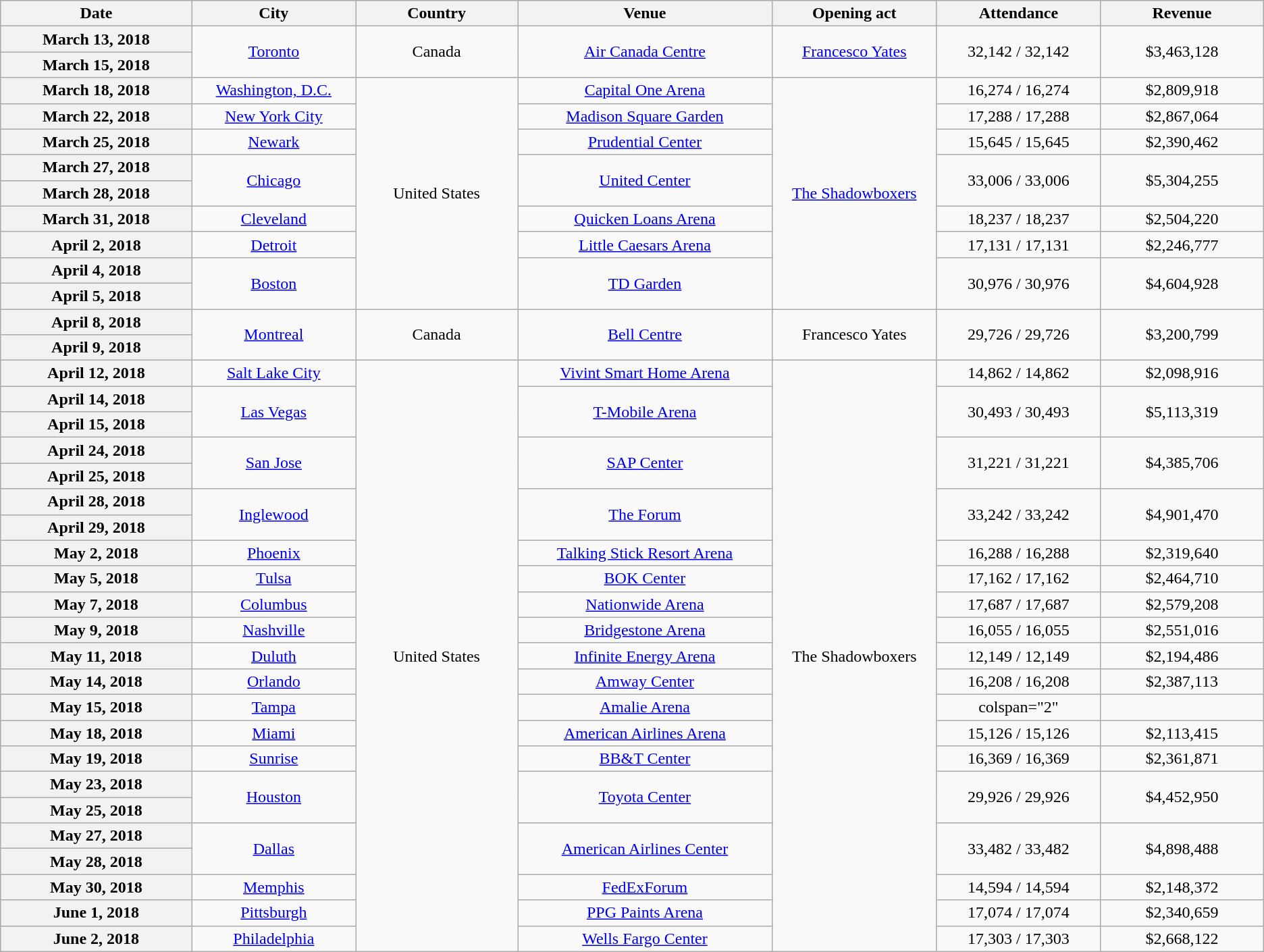<table class="wikitable plainrowheaders" style="text-align:center;">
<tr>
<th scope="col" style="width:12em;">Date</th>
<th scope="col" style="width:10em;">City</th>
<th scope="col" style="width:10em;">Country</th>
<th scope="col" style="width:16em;">Venue</th>
<th scope="col" style="width:10em;">Opening act</th>
<th scope="col" style="width:10em;">Attendance</th>
<th scope="col" style="width:10em;">Revenue</th>
</tr>
<tr>
<th scope="row">March 13, 2018</th>
<td rowspan="2"><a href='#'>Toronto</a></td>
<td rowspan="2">Canada</td>
<td rowspan="2"><a href='#'>Air Canada Centre</a></td>
<td rowspan="2"><a href='#'>Francesco Yates</a></td>
<td rowspan="2">32,142 / 32,142</td>
<td rowspan="2">$3,463,128</td>
</tr>
<tr>
<th scope="row">March 15, 2018</th>
</tr>
<tr>
<th scope="row">March 18, 2018</th>
<td><a href='#'>Washington, D.C.</a></td>
<td rowspan="9">United States</td>
<td><a href='#'>Capital One Arena</a></td>
<td rowspan="9"><a href='#'>The Shadowboxers</a></td>
<td>16,274 / 16,274</td>
<td>$2,809,918</td>
</tr>
<tr>
<th scope="row">March 22, 2018</th>
<td><a href='#'>New York City</a></td>
<td><a href='#'>Madison Square Garden</a></td>
<td>17,288 / 17,288</td>
<td>$2,867,064</td>
</tr>
<tr>
<th scope="row">March 25, 2018</th>
<td><a href='#'>Newark</a></td>
<td><a href='#'>Prudential Center</a></td>
<td>15,645 / 15,645</td>
<td>$2,390,462</td>
</tr>
<tr>
<th scope="row">March 27, 2018</th>
<td rowspan="2"><a href='#'>Chicago</a></td>
<td rowspan="2"><a href='#'>United Center</a></td>
<td rowspan="2">33,006 / 33,006</td>
<td rowspan="2">$5,304,255</td>
</tr>
<tr>
<th scope="row">March 28, 2018</th>
</tr>
<tr>
<th scope="row">March 31, 2018</th>
<td><a href='#'>Cleveland</a></td>
<td><a href='#'>Quicken Loans Arena</a></td>
<td>18,237 / 18,237</td>
<td>$2,504,220</td>
</tr>
<tr>
<th scope="row">April 2, 2018</th>
<td><a href='#'>Detroit</a></td>
<td><a href='#'>Little Caesars Arena</a></td>
<td>17,131 / 17,131</td>
<td>$2,246,777</td>
</tr>
<tr>
<th scope="row">April 4, 2018</th>
<td rowspan="2"><a href='#'>Boston</a></td>
<td rowspan="2"><a href='#'>TD Garden</a></td>
<td rowspan="2">30,976 / 30,976</td>
<td rowspan="2">$4,604,928</td>
</tr>
<tr>
<th scope="row">April 5, 2018</th>
</tr>
<tr>
<th scope="row">April 8, 2018</th>
<td rowspan="2"><a href='#'>Montreal</a></td>
<td rowspan="2">Canada</td>
<td rowspan="2"><a href='#'>Bell Centre</a></td>
<td rowspan="2">Francesco Yates</td>
<td rowspan="2">29,726 / 29,726</td>
<td rowspan="2">$3,200,799</td>
</tr>
<tr>
<th scope="row">April 9, 2018</th>
</tr>
<tr>
<th scope="row">April 12, 2018</th>
<td><a href='#'>Salt Lake City</a></td>
<td rowspan="23">United States</td>
<td><a href='#'>Vivint Smart Home Arena</a></td>
<td rowspan="23">The Shadowboxers</td>
<td>14,862 / 14,862</td>
<td>$2,098,916</td>
</tr>
<tr>
<th scope="row">April 14, 2018</th>
<td rowspan="2"><a href='#'>Las Vegas</a></td>
<td rowspan="2"><a href='#'>T-Mobile Arena</a></td>
<td rowspan="2">30,493 / 30,493</td>
<td rowspan="2">$5,113,319</td>
</tr>
<tr>
<th scope="row">April 15, 2018</th>
</tr>
<tr>
<th scope="row">April 24, 2018</th>
<td rowspan="2"><a href='#'>San Jose</a></td>
<td rowspan="2"><a href='#'>SAP Center</a></td>
<td rowspan="2">31,221 / 31,221</td>
<td rowspan="2">$4,385,706</td>
</tr>
<tr>
<th scope="row">April 25, 2018</th>
</tr>
<tr>
<th scope="row">April 28, 2018</th>
<td rowspan="2"><a href='#'>Inglewood</a></td>
<td rowspan="2"><a href='#'>The Forum</a></td>
<td rowspan="2">33,242 / 33,242</td>
<td rowspan="2">$4,901,470</td>
</tr>
<tr>
<th scope="row">April 29, 2018</th>
</tr>
<tr>
<th scope="row">May 2, 2018</th>
<td><a href='#'>Phoenix</a></td>
<td><a href='#'>Talking Stick Resort Arena</a></td>
<td>16,288 / 16,288</td>
<td>$2,319,640</td>
</tr>
<tr>
<th scope="row">May 5, 2018</th>
<td><a href='#'>Tulsa</a></td>
<td><a href='#'>BOK Center</a></td>
<td>17,162 / 17,162</td>
<td>$2,464,710</td>
</tr>
<tr>
<th scope="row">May 7, 2018</th>
<td><a href='#'>Columbus</a></td>
<td><a href='#'>Nationwide Arena</a></td>
<td>17,687 / 17,687</td>
<td>$2,579,208</td>
</tr>
<tr>
<th scope="row">May 9, 2018</th>
<td><a href='#'>Nashville</a></td>
<td><a href='#'>Bridgestone Arena</a></td>
<td>16,055 / 16,055</td>
<td>$2,551,016</td>
</tr>
<tr>
<th scope="row">May 11, 2018</th>
<td><a href='#'>Duluth</a></td>
<td><a href='#'>Infinite Energy Arena</a></td>
<td>12,149 / 12,149</td>
<td>$2,194,486</td>
</tr>
<tr>
<th scope="row">May 14, 2018</th>
<td><a href='#'>Orlando</a></td>
<td><a href='#'>Amway Center</a></td>
<td>16,208 / 16,208</td>
<td>$2,387,113</td>
</tr>
<tr>
<th scope="row">May 15, 2018</th>
<td><a href='#'>Tampa</a></td>
<td><a href='#'>Amalie Arena</a></td>
<td>colspan="2" </td>
</tr>
<tr>
<th scope="row">May 18, 2018</th>
<td><a href='#'>Miami</a></td>
<td><a href='#'>American Airlines Arena</a></td>
<td>15,126 / 15,126</td>
<td>$2,113,415</td>
</tr>
<tr>
<th scope="row">May 19, 2018</th>
<td><a href='#'>Sunrise</a></td>
<td><a href='#'>BB&T Center</a></td>
<td>16,369 / 16,369</td>
<td>$2,361,871</td>
</tr>
<tr>
<th scope="row">May 23, 2018</th>
<td rowspan="2"><a href='#'>Houston</a></td>
<td rowspan="2"><a href='#'>Toyota Center</a></td>
<td rowspan="2">29,926 / 29,926</td>
<td rowspan="2">$4,452,950</td>
</tr>
<tr>
<th scope="row">May 25, 2018</th>
</tr>
<tr>
<th scope="row">May 27, 2018</th>
<td rowspan="2"><a href='#'>Dallas</a></td>
<td rowspan="2"><a href='#'>American Airlines Center</a></td>
<td rowspan="2">33,482 / 33,482</td>
<td rowspan="2">$4,898,488</td>
</tr>
<tr>
<th scope="row">May 28, 2018</th>
</tr>
<tr>
<th scope="row">May 30, 2018</th>
<td><a href='#'>Memphis</a></td>
<td><a href='#'>FedExForum</a></td>
<td>14,594 / 14,594</td>
<td>$2,148,372</td>
</tr>
<tr>
<th scope="row">June 1, 2018</th>
<td><a href='#'>Pittsburgh</a></td>
<td><a href='#'>PPG Paints Arena</a></td>
<td>17,074 / 17,074</td>
<td>$2,340,659</td>
</tr>
<tr>
<th scope="row">June 2, 2018</th>
<td><a href='#'>Philadelphia</a></td>
<td><a href='#'>Wells Fargo Center</a></td>
<td>17,303 / 17,303</td>
<td>$2,668,122</td>
</tr>
</table>
